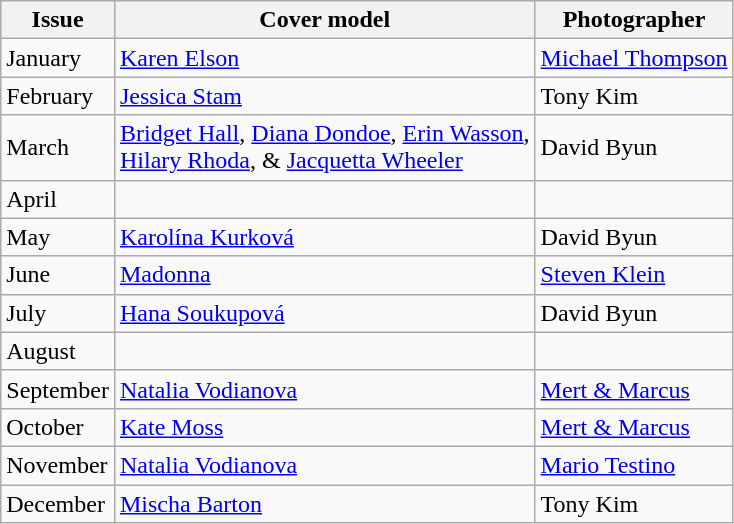<table class="sortable wikitable">
<tr>
<th>Issue</th>
<th>Cover model</th>
<th>Photographer</th>
</tr>
<tr>
<td>January</td>
<td><a href='#'>Karen Elson</a></td>
<td><a href='#'>Michael Thompson</a></td>
</tr>
<tr>
<td>February</td>
<td><a href='#'>Jessica Stam</a></td>
<td>Tony Kim</td>
</tr>
<tr>
<td>March</td>
<td><a href='#'>Bridget Hall</a>, <a href='#'>Diana Dondoe</a>, <a href='#'>Erin Wasson</a>,<br><a href='#'>Hilary Rhoda</a>, & <a href='#'>Jacquetta Wheeler</a></td>
<td>David Byun</td>
</tr>
<tr>
<td>April</td>
<td></td>
<td></td>
</tr>
<tr>
<td>May</td>
<td><a href='#'>Karolína Kurková</a></td>
<td>David Byun</td>
</tr>
<tr>
<td>June</td>
<td><a href='#'>Madonna</a></td>
<td><a href='#'>Steven Klein</a></td>
</tr>
<tr>
<td>July</td>
<td><a href='#'>Hana Soukupová</a></td>
<td>David Byun</td>
</tr>
<tr>
<td>August</td>
<td></td>
<td></td>
</tr>
<tr>
<td>September</td>
<td><a href='#'>Natalia Vodianova</a></td>
<td><a href='#'>Mert & Marcus</a></td>
</tr>
<tr>
<td>October</td>
<td><a href='#'>Kate Moss</a></td>
<td><a href='#'>Mert & Marcus</a></td>
</tr>
<tr>
<td>November</td>
<td><a href='#'>Natalia Vodianova</a></td>
<td><a href='#'>Mario Testino</a></td>
</tr>
<tr>
<td>December</td>
<td><a href='#'>Mischa Barton</a></td>
<td>Tony Kim</td>
</tr>
</table>
